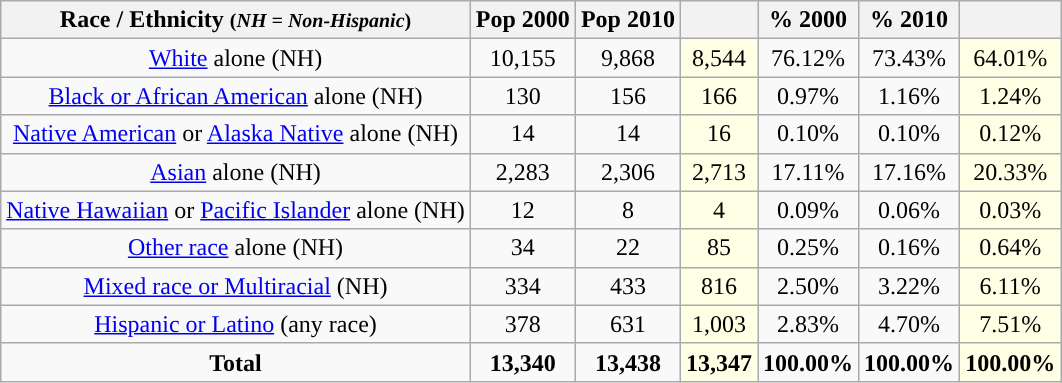<table class="wikitable" style="text-align:center;">
<tr>
<th>Race / Ethnicity <small>(<em>NH = Non-Hispanic</em>)</small></th>
<th>Pop 2000</th>
<th>Pop 2010</th>
<th></th>
<th>% 2000</th>
<th>% 2010</th>
<th></th>
</tr>
<tr>
<td><a href='#'>White</a> alone (NH)</td>
<td>10,155</td>
<td>9,868</td>
<td style='background: #ffffe6;'>8,544</td>
<td>76.12%</td>
<td>73.43%</td>
<td style='background: #ffffe6;'>64.01%</td>
</tr>
<tr>
<td><a href='#'>Black or African American</a> alone (NH)</td>
<td>130</td>
<td>156</td>
<td style='background: #ffffe6;'>166</td>
<td>0.97%</td>
<td>1.16%</td>
<td style='background: #ffffe6;'>1.24%</td>
</tr>
<tr>
<td><a href='#'>Native American</a> or <a href='#'>Alaska Native</a> alone (NH)</td>
<td>14</td>
<td>14</td>
<td style='background: #ffffe6;'>16</td>
<td>0.10%</td>
<td>0.10%</td>
<td style='background: #ffffe6;'>0.12%</td>
</tr>
<tr>
<td><a href='#'>Asian</a> alone (NH)</td>
<td>2,283</td>
<td>2,306</td>
<td style='background: #ffffe6;'>2,713</td>
<td>17.11%</td>
<td>17.16%</td>
<td style='background: #ffffe6;'>20.33%</td>
</tr>
<tr>
<td><a href='#'>Native Hawaiian</a> or <a href='#'>Pacific Islander</a> alone (NH)</td>
<td>12</td>
<td>8</td>
<td style='background: #ffffe6;'>4</td>
<td>0.09%</td>
<td>0.06%</td>
<td style='background: #ffffe6;'>0.03%</td>
</tr>
<tr>
<td><a href='#'>Other race</a> alone (NH)</td>
<td>34</td>
<td>22</td>
<td style='background: #ffffe6;'>85</td>
<td>0.25%</td>
<td>0.16%</td>
<td style='background: #ffffe6;'>0.64%</td>
</tr>
<tr>
<td><a href='#'>Mixed race or Multiracial</a> (NH)</td>
<td>334</td>
<td>433</td>
<td style='background: #ffffe6;'>816</td>
<td>2.50%</td>
<td>3.22%</td>
<td style='background: #ffffe6;'>6.11%</td>
</tr>
<tr>
<td><a href='#'>Hispanic or Latino</a> (any race)</td>
<td>378</td>
<td>631</td>
<td style='background: #ffffe6;'>1,003</td>
<td>2.83%</td>
<td>4.70%</td>
<td style='background: #ffffe6;'>7.51%</td>
</tr>
<tr>
<td><strong>Total</strong></td>
<td><strong>13,340</strong></td>
<td><strong>13,438</strong></td>
<td style='background: #ffffe6;'><strong>13,347</strong></td>
<td><strong>100.00%</strong></td>
<td><strong>100.00%</strong></td>
<td style='background: #ffffe6;'><strong>100.00%</strong></td>
</tr>
</table>
